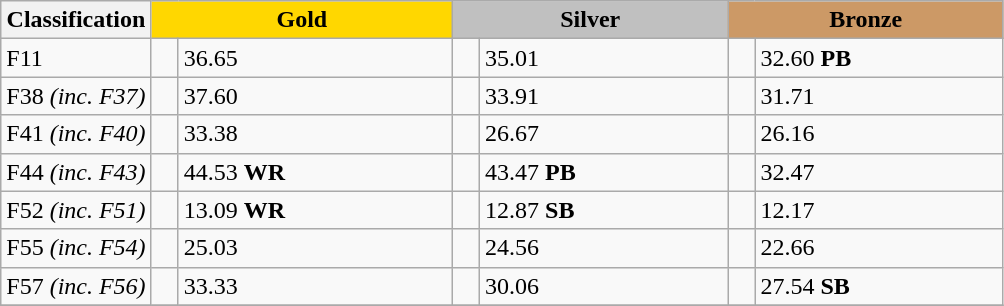<table class=wikitable style="font-size:100%">
<tr>
<th rowspan="1" width="15%">Classification</th>
<th colspan="2" style="background:gold;">Gold</th>
<th colspan="2" style="background:silver;">Silver</th>
<th colspan="2" style="background:#CC9966;">Bronze</th>
</tr>
<tr>
<td>F11 <br></td>
<td></td>
<td>36.65</td>
<td></td>
<td>35.01</td>
<td></td>
<td>32.60 <strong>PB</strong></td>
</tr>
<tr>
<td>F38 <em>(inc. F37)</em> <br></td>
<td></td>
<td>37.60</td>
<td></td>
<td>33.91</td>
<td></td>
<td>31.71</td>
</tr>
<tr>
<td>F41 <em>(inc. F40)</em> <br></td>
<td></td>
<td>33.38</td>
<td></td>
<td>26.67</td>
<td></td>
<td>26.16</td>
</tr>
<tr>
<td>F44 <em>(inc. F43)</em> <br></td>
<td></td>
<td>44.53 <strong>WR</strong></td>
<td></td>
<td>43.47 <strong>PB</strong></td>
<td></td>
<td>32.47</td>
</tr>
<tr>
<td>F52 <em>(inc. F51)</em> <br></td>
<td></td>
<td>13.09 <strong>WR</strong></td>
<td></td>
<td>12.87 <strong>SB</strong></td>
<td></td>
<td>12.17</td>
</tr>
<tr>
<td>F55 <em>(inc. F54)</em> <br></td>
<td></td>
<td>25.03</td>
<td></td>
<td>24.56</td>
<td></td>
<td>22.66</td>
</tr>
<tr>
<td>F57 <em>(inc. F56)</em> <br></td>
<td></td>
<td>33.33</td>
<td></td>
<td>30.06</td>
<td></td>
<td>27.54 <strong>SB</strong></td>
</tr>
<tr>
</tr>
</table>
